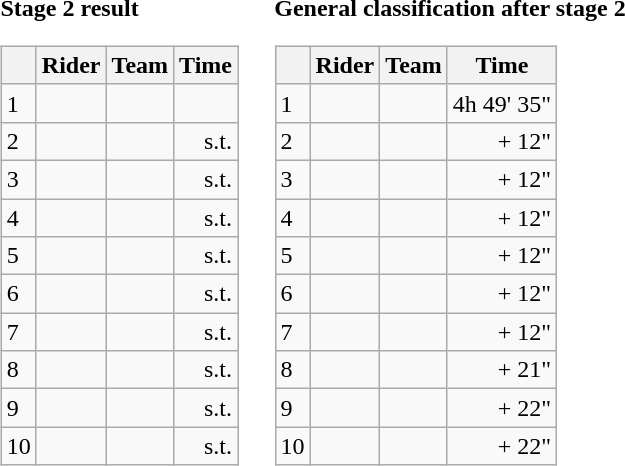<table>
<tr>
<td><strong>Stage 2 result</strong><br><table class="wikitable">
<tr>
<th></th>
<th>Rider</th>
<th>Team</th>
<th>Time</th>
</tr>
<tr>
<td>1</td>
<td></td>
<td></td>
<td align="right"></td>
</tr>
<tr>
<td>2</td>
<td> </td>
<td></td>
<td align="right">s.t.</td>
</tr>
<tr>
<td>3</td>
<td></td>
<td></td>
<td align="right">s.t.</td>
</tr>
<tr>
<td>4</td>
<td></td>
<td></td>
<td align="right">s.t.</td>
</tr>
<tr>
<td>5</td>
<td></td>
<td></td>
<td align="right">s.t.</td>
</tr>
<tr>
<td>6</td>
<td></td>
<td></td>
<td align="right">s.t.</td>
</tr>
<tr>
<td>7</td>
<td></td>
<td></td>
<td align="right">s.t.</td>
</tr>
<tr>
<td>8</td>
<td></td>
<td></td>
<td align="right">s.t.</td>
</tr>
<tr>
<td>9</td>
<td></td>
<td></td>
<td align="right">s.t.</td>
</tr>
<tr>
<td>10</td>
<td></td>
<td></td>
<td align="right">s.t.</td>
</tr>
</table>
</td>
<td></td>
<td><strong>General classification after stage 2</strong><br><table class="wikitable">
<tr>
<th></th>
<th>Rider</th>
<th>Team</th>
<th>Time</th>
</tr>
<tr>
<td>1</td>
<td> </td>
<td></td>
<td align="right">4h 49' 35"</td>
</tr>
<tr>
<td>2</td>
<td></td>
<td></td>
<td align="right">+ 12"</td>
</tr>
<tr>
<td>3</td>
<td></td>
<td></td>
<td align="right">+ 12"</td>
</tr>
<tr>
<td>4</td>
<td></td>
<td></td>
<td align="right">+ 12"</td>
</tr>
<tr>
<td>5</td>
<td></td>
<td></td>
<td align="right">+ 12"</td>
</tr>
<tr>
<td>6</td>
<td></td>
<td></td>
<td align="right">+ 12"</td>
</tr>
<tr>
<td>7</td>
<td></td>
<td></td>
<td align="right">+ 12"</td>
</tr>
<tr>
<td>8</td>
<td></td>
<td></td>
<td align="right">+ 21"</td>
</tr>
<tr>
<td>9</td>
<td></td>
<td></td>
<td align="right">+ 22"</td>
</tr>
<tr>
<td>10</td>
<td></td>
<td></td>
<td align="right">+ 22"</td>
</tr>
</table>
</td>
</tr>
</table>
